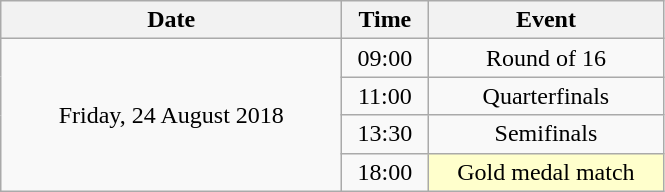<table class = "wikitable" style="text-align:center;">
<tr>
<th width=220>Date</th>
<th width=50>Time</th>
<th width=150>Event</th>
</tr>
<tr>
<td rowspan=4>Friday, 24 August 2018</td>
<td>09:00</td>
<td>Round of 16</td>
</tr>
<tr>
<td>11:00</td>
<td>Quarterfinals</td>
</tr>
<tr>
<td>13:30</td>
<td>Semifinals</td>
</tr>
<tr>
<td>18:00</td>
<td bgcolor=ffffcc>Gold medal match</td>
</tr>
</table>
